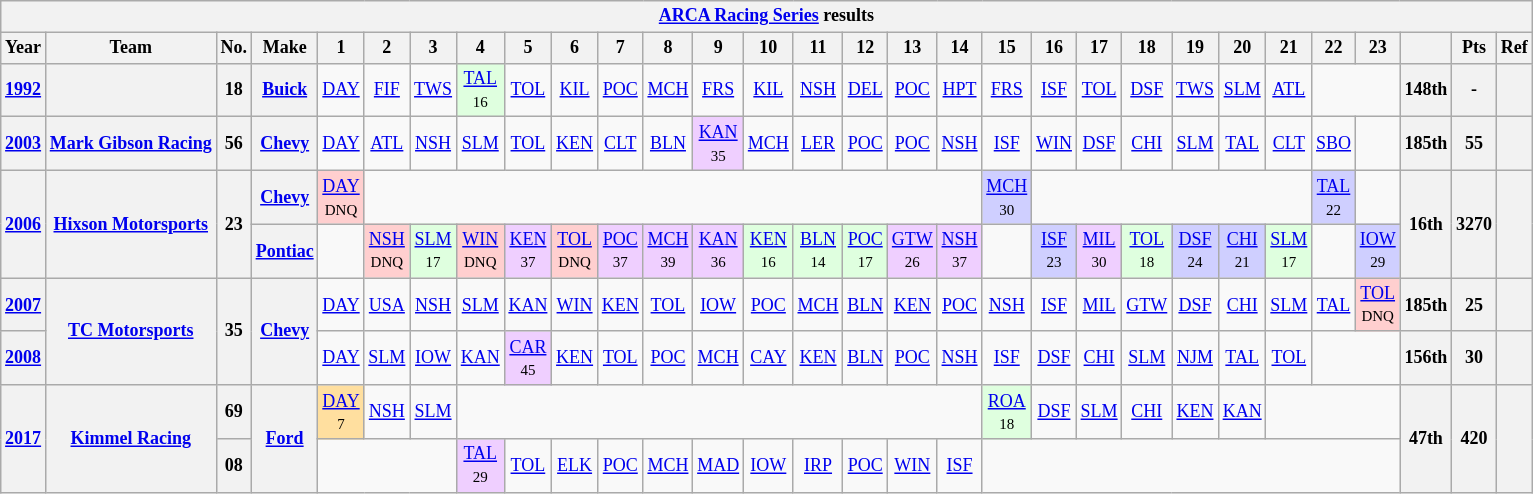<table class="wikitable" style="text-align:center; font-size:75%">
<tr>
<th colspan=45><a href='#'>ARCA Racing Series</a> results</th>
</tr>
<tr>
<th>Year</th>
<th>Team</th>
<th>No.</th>
<th>Make</th>
<th>1</th>
<th>2</th>
<th>3</th>
<th>4</th>
<th>5</th>
<th>6</th>
<th>7</th>
<th>8</th>
<th>9</th>
<th>10</th>
<th>11</th>
<th>12</th>
<th>13</th>
<th>14</th>
<th>15</th>
<th>16</th>
<th>17</th>
<th>18</th>
<th>19</th>
<th>20</th>
<th>21</th>
<th>22</th>
<th>23</th>
<th></th>
<th>Pts</th>
<th>Ref</th>
</tr>
<tr>
<th><a href='#'>1992</a></th>
<th></th>
<th>18</th>
<th><a href='#'>Buick</a></th>
<td><a href='#'>DAY</a></td>
<td><a href='#'>FIF</a></td>
<td><a href='#'>TWS</a></td>
<td style="background:#DFFFDF;"><a href='#'>TAL</a><br><small>16</small></td>
<td><a href='#'>TOL</a></td>
<td><a href='#'>KIL</a></td>
<td><a href='#'>POC</a></td>
<td><a href='#'>MCH</a></td>
<td><a href='#'>FRS</a></td>
<td><a href='#'>KIL</a></td>
<td><a href='#'>NSH</a></td>
<td><a href='#'>DEL</a></td>
<td><a href='#'>POC</a></td>
<td><a href='#'>HPT</a></td>
<td><a href='#'>FRS</a></td>
<td><a href='#'>ISF</a></td>
<td><a href='#'>TOL</a></td>
<td><a href='#'>DSF</a></td>
<td><a href='#'>TWS</a></td>
<td><a href='#'>SLM</a></td>
<td><a href='#'>ATL</a></td>
<td colspan=2></td>
<th>148th</th>
<th>-</th>
<th></th>
</tr>
<tr>
<th><a href='#'>2003</a></th>
<th><a href='#'>Mark Gibson Racing</a></th>
<th>56</th>
<th><a href='#'>Chevy</a></th>
<td><a href='#'>DAY</a></td>
<td><a href='#'>ATL</a></td>
<td><a href='#'>NSH</a></td>
<td><a href='#'>SLM</a></td>
<td><a href='#'>TOL</a></td>
<td><a href='#'>KEN</a></td>
<td><a href='#'>CLT</a></td>
<td><a href='#'>BLN</a></td>
<td style="background:#EFCFFF;"><a href='#'>KAN</a><br><small>35</small></td>
<td><a href='#'>MCH</a></td>
<td><a href='#'>LER</a></td>
<td><a href='#'>POC</a></td>
<td><a href='#'>POC</a></td>
<td><a href='#'>NSH</a></td>
<td><a href='#'>ISF</a></td>
<td><a href='#'>WIN</a></td>
<td><a href='#'>DSF</a></td>
<td><a href='#'>CHI</a></td>
<td><a href='#'>SLM</a></td>
<td><a href='#'>TAL</a></td>
<td><a href='#'>CLT</a></td>
<td><a href='#'>SBO</a></td>
<td></td>
<th>185th</th>
<th>55</th>
<th></th>
</tr>
<tr>
<th rowspan=2><a href='#'>2006</a></th>
<th rowspan=2><a href='#'>Hixson Motorsports</a></th>
<th rowspan=2>23</th>
<th><a href='#'>Chevy</a></th>
<td style="background:#FFCFCF;"><a href='#'>DAY</a><br><small>DNQ</small></td>
<td colspan=13></td>
<td style="background:#CFCFFF;"><a href='#'>MCH</a><br><small>30</small></td>
<td colspan=6></td>
<td style="background:#CFCFFF;"><a href='#'>TAL</a><br><small>22</small></td>
<td></td>
<th rowspan=2>16th</th>
<th rowspan=2>3270</th>
<th rowspan=2></th>
</tr>
<tr>
<th><a href='#'>Pontiac</a></th>
<td></td>
<td style="background:#FFCFCF;"><a href='#'>NSH</a><br><small>DNQ</small></td>
<td style="background:#DFFFDF;"><a href='#'>SLM</a><br><small>17</small></td>
<td style="background:#FFCFCF;"><a href='#'>WIN</a><br><small>DNQ</small></td>
<td style="background:#EFCFFF;"><a href='#'>KEN</a><br><small>37</small></td>
<td style="background:#FFCFCF;"><a href='#'>TOL</a><br><small>DNQ</small></td>
<td style="background:#EFCFFF;"><a href='#'>POC</a><br><small>37</small></td>
<td style="background:#EFCFFF;"><a href='#'>MCH</a><br><small>39</small></td>
<td style="background:#EFCFFF;"><a href='#'>KAN</a><br><small>36</small></td>
<td style="background:#DFFFDF;"><a href='#'>KEN</a><br><small>16</small></td>
<td style="background:#DFFFDF;"><a href='#'>BLN</a><br><small>14</small></td>
<td style="background:#DFFFDF;"><a href='#'>POC</a><br><small>17</small></td>
<td style="background:#EFCFFF;"><a href='#'>GTW</a><br><small>26</small></td>
<td style="background:#EFCFFF;"><a href='#'>NSH</a><br><small>37</small></td>
<td></td>
<td style="background:#CFCFFF;"><a href='#'>ISF</a><br><small>23</small></td>
<td style="background:#EFCFFF;"><a href='#'>MIL</a><br><small>30</small></td>
<td style="background:#DFFFDF;"><a href='#'>TOL</a><br><small>18</small></td>
<td style="background:#CFCFFF;"><a href='#'>DSF</a><br><small>24</small></td>
<td style="background:#CFCFFF;"><a href='#'>CHI</a><br><small>21</small></td>
<td style="background:#DFFFDF;"><a href='#'>SLM</a><br><small>17</small></td>
<td></td>
<td style="background:#CFCFFF;"><a href='#'>IOW</a><br><small>29</small></td>
</tr>
<tr>
<th><a href='#'>2007</a></th>
<th rowspan=2><a href='#'>TC Motorsports</a></th>
<th rowspan=2>35</th>
<th rowspan=2><a href='#'>Chevy</a></th>
<td><a href='#'>DAY</a></td>
<td><a href='#'>USA</a></td>
<td><a href='#'>NSH</a></td>
<td><a href='#'>SLM</a></td>
<td><a href='#'>KAN</a></td>
<td><a href='#'>WIN</a></td>
<td><a href='#'>KEN</a></td>
<td><a href='#'>TOL</a></td>
<td><a href='#'>IOW</a></td>
<td><a href='#'>POC</a></td>
<td><a href='#'>MCH</a></td>
<td><a href='#'>BLN</a></td>
<td><a href='#'>KEN</a></td>
<td><a href='#'>POC</a></td>
<td><a href='#'>NSH</a></td>
<td><a href='#'>ISF</a></td>
<td><a href='#'>MIL</a></td>
<td><a href='#'>GTW</a></td>
<td><a href='#'>DSF</a></td>
<td><a href='#'>CHI</a></td>
<td><a href='#'>SLM</a></td>
<td><a href='#'>TAL</a></td>
<td style="background:#FFCFCF;"><a href='#'>TOL</a><br><small>DNQ</small></td>
<th>185th</th>
<th>25</th>
<th></th>
</tr>
<tr>
<th><a href='#'>2008</a></th>
<td><a href='#'>DAY</a></td>
<td><a href='#'>SLM</a></td>
<td><a href='#'>IOW</a></td>
<td><a href='#'>KAN</a></td>
<td style="background:#EFCFFF;"><a href='#'>CAR</a><br><small>45</small></td>
<td><a href='#'>KEN</a></td>
<td><a href='#'>TOL</a></td>
<td><a href='#'>POC</a></td>
<td><a href='#'>MCH</a></td>
<td><a href='#'>CAY</a></td>
<td><a href='#'>KEN</a></td>
<td><a href='#'>BLN</a></td>
<td><a href='#'>POC</a></td>
<td><a href='#'>NSH</a></td>
<td><a href='#'>ISF</a></td>
<td><a href='#'>DSF</a></td>
<td><a href='#'>CHI</a></td>
<td><a href='#'>SLM</a></td>
<td><a href='#'>NJM</a></td>
<td><a href='#'>TAL</a></td>
<td><a href='#'>TOL</a></td>
<td colspan=2></td>
<th>156th</th>
<th>30</th>
<th></th>
</tr>
<tr>
<th rowspan=2><a href='#'>2017</a></th>
<th rowspan=2><a href='#'>Kimmel Racing</a></th>
<th>69</th>
<th rowspan=2><a href='#'>Ford</a></th>
<td style="background:#FFDF9F;"><a href='#'>DAY</a><br><small>7</small></td>
<td><a href='#'>NSH</a></td>
<td><a href='#'>SLM</a></td>
<td colspan=11></td>
<td style="background:#DFFFDF;"><a href='#'>ROA</a><br><small>18</small></td>
<td><a href='#'>DSF</a></td>
<td><a href='#'>SLM</a></td>
<td><a href='#'>CHI</a></td>
<td><a href='#'>KEN</a></td>
<td><a href='#'>KAN</a></td>
<td colspan=3></td>
<th rowspan=2>47th</th>
<th rowspan=2>420</th>
<th rowspan=2></th>
</tr>
<tr>
<th>08</th>
<td colspan=3></td>
<td style="background:#EFCFFF;"><a href='#'>TAL</a><br><small>29</small></td>
<td><a href='#'>TOL</a></td>
<td><a href='#'>ELK</a></td>
<td><a href='#'>POC</a></td>
<td><a href='#'>MCH</a></td>
<td><a href='#'>MAD</a></td>
<td><a href='#'>IOW</a></td>
<td><a href='#'>IRP</a></td>
<td><a href='#'>POC</a></td>
<td><a href='#'>WIN</a></td>
<td><a href='#'>ISF</a></td>
<td colspan=9></td>
</tr>
</table>
